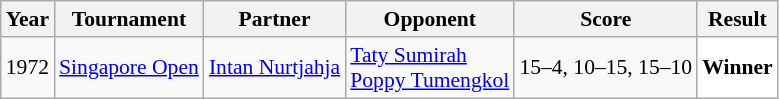<table class="sortable wikitable" style="font-size: 90%;">
<tr>
<th>Year</th>
<th>Tournament</th>
<th>Partner</th>
<th>Opponent</th>
<th>Score</th>
<th>Result</th>
</tr>
<tr>
<td align="center">1972</td>
<td align="left"><a href='#'>Singapore Open</a></td>
<td align="left"> <a href='#'>Intan Nurtjahja</a></td>
<td align="left"> <a href='#'>Taty Sumirah</a><br> <a href='#'>Poppy Tumengkol</a></td>
<td align="left">15–4, 10–15, 15–10</td>
<td style="text-align:left; background:white"> <strong>Winner</strong></td>
</tr>
</table>
